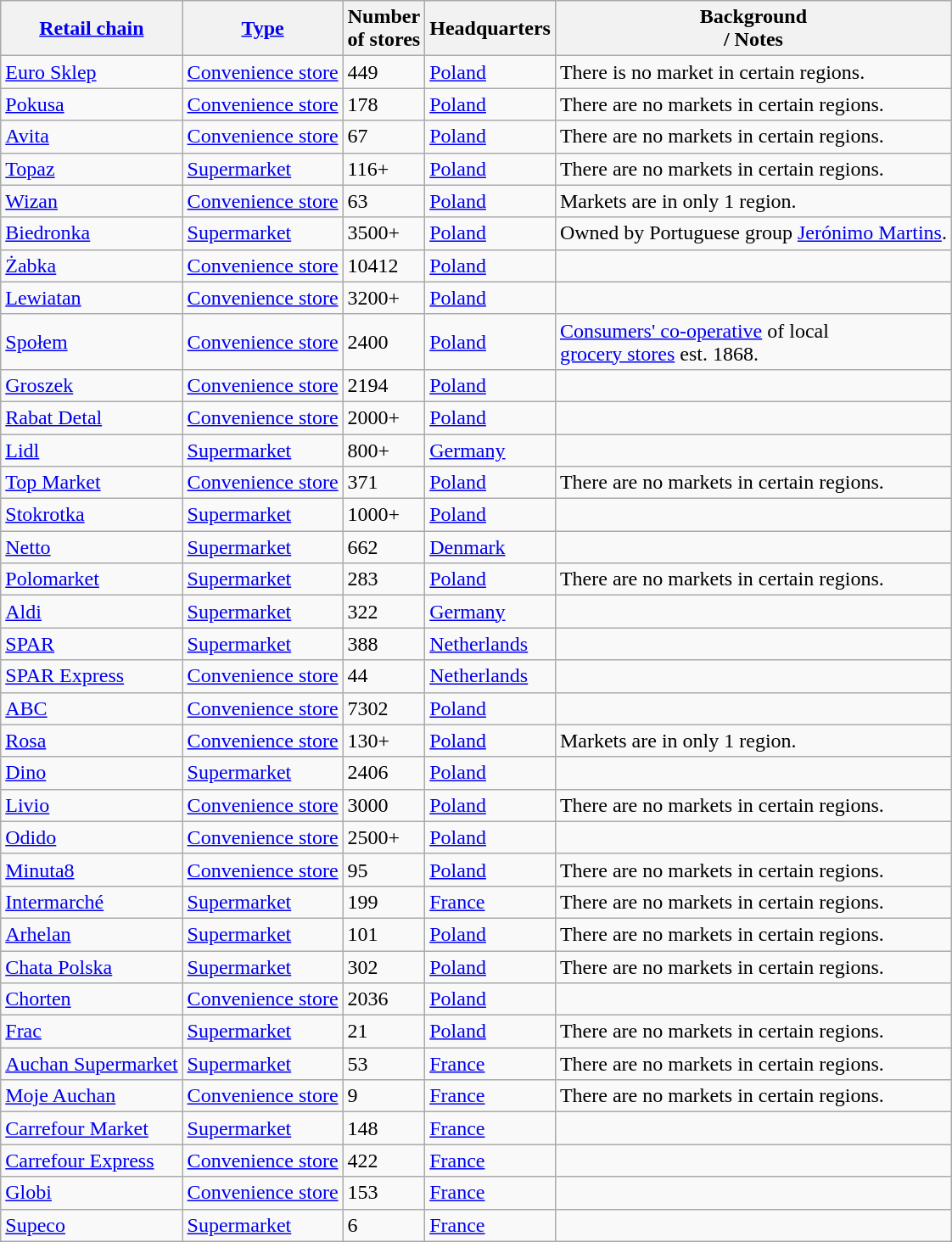<table class="wikitable sortable">
<tr>
<th><a href='#'>Retail chain</a></th>
<th><a href='#'>Type</a></th>
<th>Number<br>of stores</th>
<th>Headquarters</th>
<th class=unsortable>Background<br>/ Notes</th>
</tr>
<tr>
<td><a href='#'>Euro Sklep</a></td>
<td><a href='#'>Convenience store</a></td>
<td>449</td>
<td><a href='#'>Poland</a></td>
<td>There is no market in certain regions.</td>
</tr>
<tr>
<td><a href='#'>Pokusa</a></td>
<td><a href='#'>Convenience store</a></td>
<td>178</td>
<td><a href='#'>Poland</a></td>
<td>There are no markets in certain regions.</td>
</tr>
<tr>
<td><a href='#'>Avita</a></td>
<td><a href='#'>Convenience store</a></td>
<td>67</td>
<td><a href='#'>Poland</a></td>
<td>There are no markets in certain regions.</td>
</tr>
<tr>
<td><a href='#'>Topaz</a></td>
<td><a href='#'>Supermarket</a></td>
<td>116+</td>
<td><a href='#'>Poland</a></td>
<td>There are no markets in certain regions.</td>
</tr>
<tr>
<td><a href='#'>Wizan</a></td>
<td><a href='#'>Convenience store</a></td>
<td>63</td>
<td><a href='#'>Poland</a></td>
<td>Markets are in only 1 region.</td>
</tr>
<tr>
<td><a href='#'>Biedronka</a></td>
<td><a href='#'>Supermarket</a></td>
<td>3500+</td>
<td><a href='#'>Poland</a></td>
<td>Owned by Portuguese group <a href='#'>Jerónimo Martins</a>.</td>
</tr>
<tr>
<td><a href='#'>Żabka</a></td>
<td><a href='#'>Convenience store</a></td>
<td>10412</td>
<td><a href='#'>Poland</a></td>
<td></td>
</tr>
<tr>
<td><a href='#'>Lewiatan</a></td>
<td><a href='#'>Convenience store</a></td>
<td>3200+</td>
<td><a href='#'>Poland</a></td>
<td></td>
</tr>
<tr>
<td><a href='#'>Społem</a></td>
<td><a href='#'>Convenience store</a></td>
<td>2400</td>
<td><a href='#'>Poland</a></td>
<td><a href='#'>Consumers' co-operative</a> of local<br> <a href='#'>grocery stores</a> est. 1868.</td>
</tr>
<tr>
<td><a href='#'>Groszek</a></td>
<td><a href='#'>Convenience store</a></td>
<td>2194</td>
<td><a href='#'>Poland</a></td>
<td></td>
</tr>
<tr>
<td><a href='#'>Rabat Detal</a></td>
<td><a href='#'>Convenience store</a></td>
<td>2000+</td>
<td><a href='#'>Poland</a></td>
<td></td>
</tr>
<tr>
<td><a href='#'>Lidl</a></td>
<td><a href='#'>Supermarket</a></td>
<td>800+</td>
<td><a href='#'>Germany</a></td>
<td></td>
</tr>
<tr>
<td><a href='#'>Top Market</a></td>
<td><a href='#'>Convenience store</a></td>
<td>371</td>
<td><a href='#'>Poland</a></td>
<td>There are no markets in certain regions.</td>
</tr>
<tr>
<td><a href='#'>Stokrotka</a></td>
<td><a href='#'>Supermarket</a></td>
<td>1000+</td>
<td><a href='#'>Poland</a></td>
<td></td>
</tr>
<tr>
<td><a href='#'>Netto</a></td>
<td><a href='#'>Supermarket</a></td>
<td>662</td>
<td><a href='#'>Denmark</a></td>
<td></td>
</tr>
<tr>
<td><a href='#'>Polomarket</a></td>
<td><a href='#'>Supermarket</a></td>
<td>283</td>
<td><a href='#'>Poland</a></td>
<td>There are no markets in certain regions.</td>
</tr>
<tr>
<td><a href='#'>Aldi</a></td>
<td><a href='#'>Supermarket</a></td>
<td>322</td>
<td><a href='#'>Germany</a></td>
<td></td>
</tr>
<tr>
<td><a href='#'>SPAR</a></td>
<td><a href='#'>Supermarket</a></td>
<td>388</td>
<td><a href='#'>Netherlands</a></td>
<td></td>
</tr>
<tr>
<td><a href='#'>SPAR Express</a></td>
<td><a href='#'>Convenience store</a></td>
<td>44</td>
<td><a href='#'>Netherlands</a></td>
<td></td>
</tr>
<tr>
<td><a href='#'>ABC</a></td>
<td><a href='#'>Convenience store</a></td>
<td>7302</td>
<td><a href='#'>Poland</a></td>
<td></td>
</tr>
<tr>
<td><a href='#'>Rosa</a></td>
<td><a href='#'>Convenience store</a></td>
<td>130+</td>
<td><a href='#'>Poland</a></td>
<td>Markets are in only 1 region.</td>
</tr>
<tr>
<td><a href='#'>Dino</a></td>
<td><a href='#'>Supermarket</a></td>
<td>2406</td>
<td><a href='#'>Poland</a></td>
<td></td>
</tr>
<tr>
<td><a href='#'>Livio</a></td>
<td><a href='#'>Convenience store</a></td>
<td>3000</td>
<td><a href='#'>Poland</a></td>
<td>There are no markets in certain regions.</td>
</tr>
<tr>
<td><a href='#'>Odido</a></td>
<td><a href='#'>Convenience store</a></td>
<td>2500+</td>
<td><a href='#'>Poland</a></td>
<td></td>
</tr>
<tr>
<td><a href='#'>Minuta8</a></td>
<td><a href='#'>Convenience store</a></td>
<td>95</td>
<td><a href='#'>Poland</a></td>
<td>There are no markets in certain regions.</td>
</tr>
<tr>
<td><a href='#'>Intermarché</a></td>
<td><a href='#'>Supermarket</a></td>
<td>199</td>
<td><a href='#'>France</a></td>
<td>There are no markets in certain regions.</td>
</tr>
<tr>
<td><a href='#'>Arhelan</a></td>
<td><a href='#'>Supermarket</a></td>
<td>101</td>
<td><a href='#'>Poland</a></td>
<td>There are no markets in certain regions.</td>
</tr>
<tr>
<td><a href='#'>Chata Polska</a></td>
<td><a href='#'>Supermarket</a></td>
<td>302</td>
<td><a href='#'>Poland</a></td>
<td>There are no markets in certain regions.</td>
</tr>
<tr>
<td><a href='#'>Chorten</a></td>
<td><a href='#'>Convenience store</a></td>
<td>2036</td>
<td><a href='#'>Poland</a></td>
<td></td>
</tr>
<tr>
<td><a href='#'>Frac</a></td>
<td><a href='#'>Supermarket</a></td>
<td>21</td>
<td><a href='#'>Poland</a></td>
<td>There are no markets in certain regions.</td>
</tr>
<tr>
<td><a href='#'>Auchan Supermarket</a></td>
<td><a href='#'>Supermarket</a></td>
<td>53</td>
<td><a href='#'>France</a></td>
<td>There are no markets in certain regions.</td>
</tr>
<tr>
<td><a href='#'>Moje Auchan</a></td>
<td><a href='#'>Convenience store</a></td>
<td>9</td>
<td><a href='#'>France</a></td>
<td>There are no markets in certain regions.</td>
</tr>
<tr>
<td><a href='#'>Carrefour Market</a></td>
<td><a href='#'>Supermarket</a></td>
<td>148</td>
<td><a href='#'>France</a></td>
<td></td>
</tr>
<tr>
<td><a href='#'>Carrefour Express</a></td>
<td><a href='#'>Convenience store</a></td>
<td>422</td>
<td><a href='#'>France</a></td>
<td></td>
</tr>
<tr>
<td><a href='#'>Globi</a></td>
<td><a href='#'>Convenience store</a></td>
<td>153</td>
<td><a href='#'>France</a></td>
<td></td>
</tr>
<tr>
<td><a href='#'>Supeco</a></td>
<td><a href='#'>Supermarket</a></td>
<td>6</td>
<td><a href='#'>France</a></td>
<td></td>
</tr>
</table>
